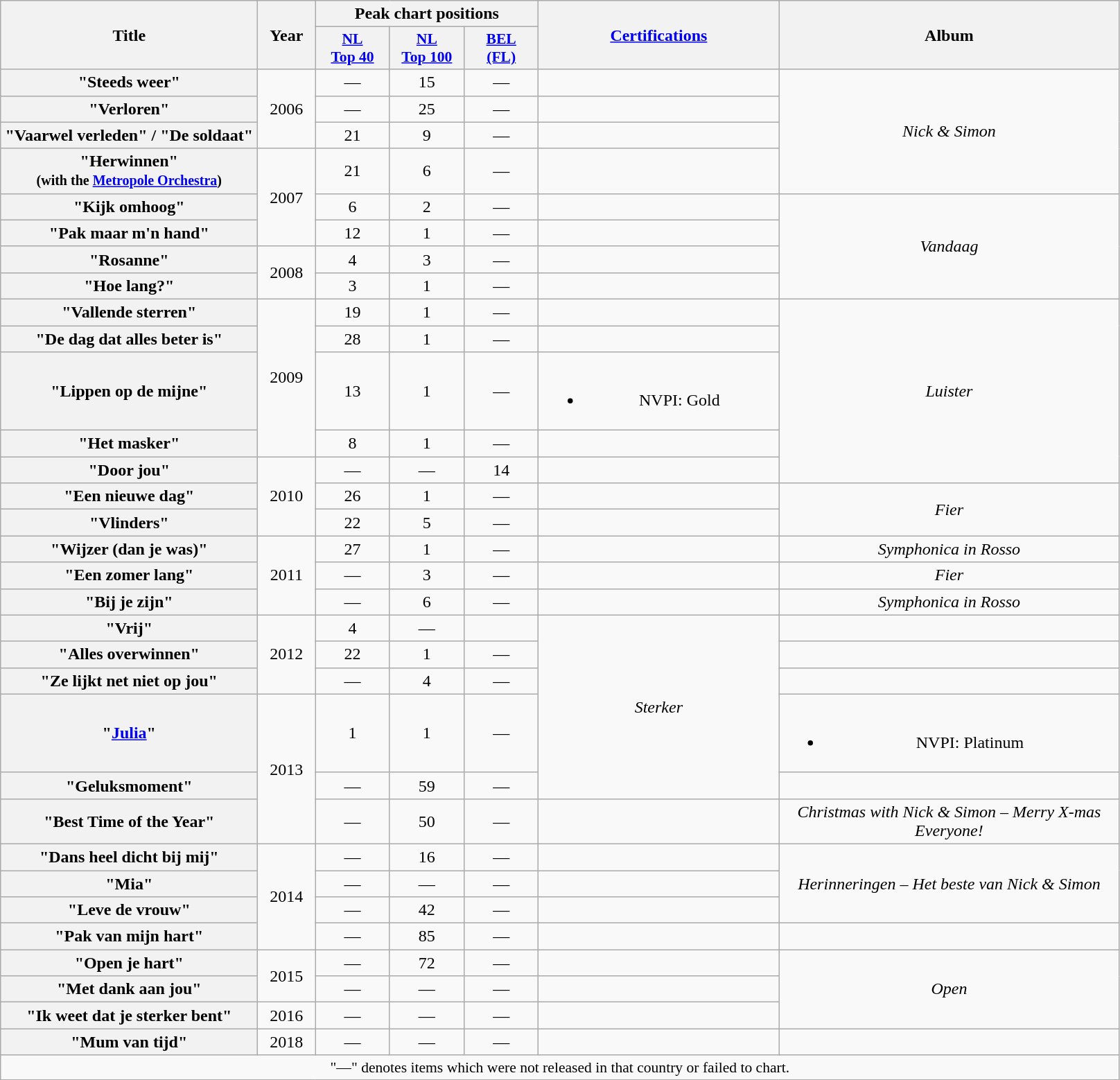<table class="wikitable plainrowheaders" style="text-align:center;" border="1">
<tr>
<th scope="col" rowspan="2" style="width:15em;">Title</th>
<th scope="col" rowspan="2" style="width:3em;">Year</th>
<th scope="col" colspan="3">Peak chart positions</th>
<th scope="col" rowspan="2" style="width:14em;"><a href='#'>Certifications</a></th>
<th scope="col" rowspan="2" style="width:20em;">Album</th>
</tr>
<tr>
<th scope="col" style="width:4.5em;font-size:90%;"><a href='#'>NL<br>Top 40</a><br></th>
<th scope="col" style="width:4.5em;font-size:90%;"><a href='#'>NL<br>Top 100</a><br></th>
<th scope="col" style="width:4.5em;font-size:90%;"><a href='#'>BEL<br>(FL)</a><br></th>
</tr>
<tr>
<th scope="row">"Steeds weer"</th>
<td rowspan="3">2006</td>
<td>—</td>
<td>15</td>
<td>—</td>
<td></td>
<td rowspan="4"><em>Nick & Simon</em></td>
</tr>
<tr>
<th scope="row">"Verloren"</th>
<td>—</td>
<td>25</td>
<td>—</td>
<td></td>
</tr>
<tr>
<th scope="row">"Vaarwel verleden" / "De soldaat"</th>
<td>21</td>
<td>9</td>
<td>—</td>
<td></td>
</tr>
<tr>
<th scope="row">"Herwinnen" <br><small>(with the <a href='#'>Metropole Orchestra</a>)</small></th>
<td rowspan="3">2007</td>
<td>21</td>
<td>6</td>
<td>—</td>
<td></td>
</tr>
<tr>
<th scope="row">"Kijk omhoog"</th>
<td>6</td>
<td>2</td>
<td>—</td>
<td></td>
<td rowspan="4"><em>Vandaag</em></td>
</tr>
<tr>
<th scope="row">"Pak maar m'n hand"</th>
<td>12</td>
<td>1</td>
<td>—</td>
<td></td>
</tr>
<tr>
<th scope="row">"Rosanne"</th>
<td rowspan="2">2008</td>
<td>4</td>
<td>3</td>
<td>—</td>
<td></td>
</tr>
<tr>
<th scope="row">"Hoe lang?"</th>
<td>3</td>
<td>1</td>
<td>—</td>
<td></td>
</tr>
<tr>
<th scope="row">"Vallende sterren"</th>
<td rowspan="4">2009</td>
<td>19</td>
<td>1</td>
<td>—</td>
<td></td>
<td rowspan="5"><em>Luister</em></td>
</tr>
<tr>
<th scope="row">"De dag dat alles beter is"</th>
<td>28</td>
<td>1</td>
<td>—</td>
<td></td>
</tr>
<tr>
<th scope="row">"Lippen op de mijne"</th>
<td>13</td>
<td>1</td>
<td>—</td>
<td><br><ul><li>NVPI: Gold</li></ul></td>
</tr>
<tr>
<th scope="row">"Het masker"</th>
<td>8</td>
<td>1</td>
<td>—</td>
<td></td>
</tr>
<tr>
<th scope="row">"Door jou"</th>
<td rowspan="3">2010</td>
<td>—</td>
<td>—</td>
<td>14</td>
<td></td>
</tr>
<tr>
<th scope="row">"Een nieuwe dag"</th>
<td>26</td>
<td>1</td>
<td>—</td>
<td></td>
<td rowspan="2"><em>Fier</em></td>
</tr>
<tr>
<th scope="row">"Vlinders"</th>
<td>22</td>
<td>5</td>
<td>—</td>
<td></td>
</tr>
<tr>
<th scope="row">"Wijzer (dan je was)"</th>
<td rowspan="3">2011</td>
<td>27</td>
<td>1</td>
<td>—</td>
<td></td>
<td rowspan="1"><em>Symphonica in Rosso</em></td>
</tr>
<tr>
<th scope="row">"Een zomer lang"</th>
<td>—</td>
<td>3</td>
<td>—</td>
<td></td>
<td rowspan="1"><em>Fier</em></td>
</tr>
<tr>
<th scope="row">"Bij je zijn"</th>
<td>—</td>
<td>6</td>
<td>—</td>
<td></td>
<td rowspan="1"><em>Symphonica in Rosso</em></td>
</tr>
<tr>
<th scope="row">"Vrij"</th>
<td rowspan="3">2012</td>
<td 13>4</td>
<td>—</td>
<td></td>
<td rowspan="5"><em>Sterker</em></td>
</tr>
<tr>
<th scope="row">"Alles overwinnen"</th>
<td>22</td>
<td>1</td>
<td>—</td>
<td></td>
</tr>
<tr>
<th scope="row">"Ze lijkt net niet op jou"</th>
<td>—</td>
<td>4</td>
<td>—</td>
<td></td>
</tr>
<tr>
<th scope="row">"<a href='#'>Julia</a>"</th>
<td rowspan="3">2013</td>
<td>1</td>
<td>1</td>
<td>—</td>
<td><br><ul><li>NVPI: Platinum</li></ul></td>
</tr>
<tr>
<th scope="row">"Geluksmoment"</th>
<td>—</td>
<td>59</td>
<td>—</td>
<td></td>
</tr>
<tr>
<th scope="row">"Best Time of the Year"</th>
<td>—</td>
<td>50</td>
<td>—</td>
<td></td>
<td rowspan="1"><em>Christmas with Nick & Simon – Merry X-mas Everyone!</em></td>
</tr>
<tr>
<th scope="row">"Dans heel dicht bij mij"</th>
<td rowspan="4">2014</td>
<td>—</td>
<td>16</td>
<td>—</td>
<td></td>
<td rowspan="3"><em>Herinneringen – Het beste van Nick & Simon</em></td>
</tr>
<tr>
<th scope="row">"Mia"</th>
<td>—</td>
<td>—</td>
<td>—</td>
<td></td>
</tr>
<tr>
<th scope="row">"Leve de vrouw"</th>
<td>—</td>
<td>42</td>
<td>—</td>
<td></td>
</tr>
<tr>
<th scope="row">"Pak van mijn hart"</th>
<td>—</td>
<td>85</td>
<td>—</td>
<td></td>
<td></td>
</tr>
<tr>
<th scope="row">"Open je hart"</th>
<td rowspan="2">2015</td>
<td>—</td>
<td>72</td>
<td>—</td>
<td></td>
<td rowspan="3"><em>Open</em></td>
</tr>
<tr>
<th scope="row">"Met dank aan jou"</th>
<td>—</td>
<td>—</td>
<td>—</td>
<td></td>
</tr>
<tr>
<th scope="row">"Ik weet dat je sterker bent"</th>
<td>2016</td>
<td>—</td>
<td>—</td>
<td>—</td>
<td></td>
</tr>
<tr>
<th scope="row">"Mum van tijd"</th>
<td>2018</td>
<td>—</td>
<td>—</td>
<td>—</td>
<td></td>
<td></td>
</tr>
<tr>
<td colspan="7" align="center" style="font-size:90%;">"—" denotes items which were not released in that country or failed to chart.</td>
</tr>
</table>
